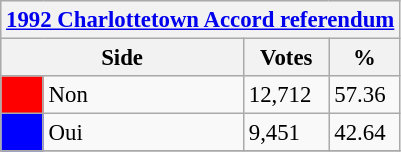<table class="wikitable" style="font-size: 95%; clear:both">
<tr style="background-color:#E9E9E9">
<th colspan=4><a href='#'>1992 Charlottetown Accord referendum</a></th>
</tr>
<tr style="background-color:#E9E9E9">
<th colspan=2 style="width: 130px">Side</th>
<th style="width: 50px">Votes</th>
<th style="width: 40px">%</th>
</tr>
<tr>
<td bgcolor="red"></td>
<td>Non</td>
<td>12,712</td>
<td>57.36</td>
</tr>
<tr>
<td bgcolor="blue"></td>
<td>Oui</td>
<td>9,451</td>
<td>42.64</td>
</tr>
<tr>
</tr>
</table>
